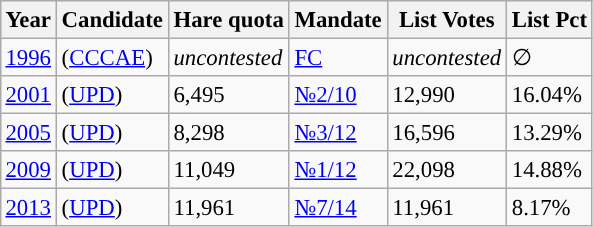<table class="wikitable" style="margin:0.5em ; font-size:95%">
<tr>
<th>Year</th>
<th>Candidate</th>
<th>Hare quota</th>
<th>Mandate</th>
<th>List Votes</th>
<th>List Pct</th>
</tr>
<tr>
<td><a href='#'>1996</a></td>
<td> (<a href='#'>CCCAE</a>)</td>
<td><em>uncontested</em></td>
<td><a href='#'>FC</a></td>
<td><em>uncontested</em></td>
<td>∅</td>
</tr>
<tr>
<td><a href='#'>2001</a></td>
<td> (<a href='#'>UPD</a>)</td>
<td>6,495</td>
<td><a href='#'>№2/10</a></td>
<td>12,990</td>
<td>16.04%</td>
</tr>
<tr>
<td><a href='#'>2005</a></td>
<td> (<a href='#'>UPD</a>)</td>
<td>8,298</td>
<td><a href='#'>№3/12</a></td>
<td>16,596</td>
<td>13.29%</td>
</tr>
<tr>
<td><a href='#'>2009</a></td>
<td> (<a href='#'>UPD</a>)</td>
<td>11,049</td>
<td><a href='#'>№1/12</a></td>
<td>22,098</td>
<td>14.88%</td>
</tr>
<tr>
<td><a href='#'>2013</a></td>
<td> (<a href='#'>UPD</a>)</td>
<td>11,961</td>
<td><a href='#'>№7/14</a></td>
<td>11,961</td>
<td>8.17%</td>
</tr>
</table>
